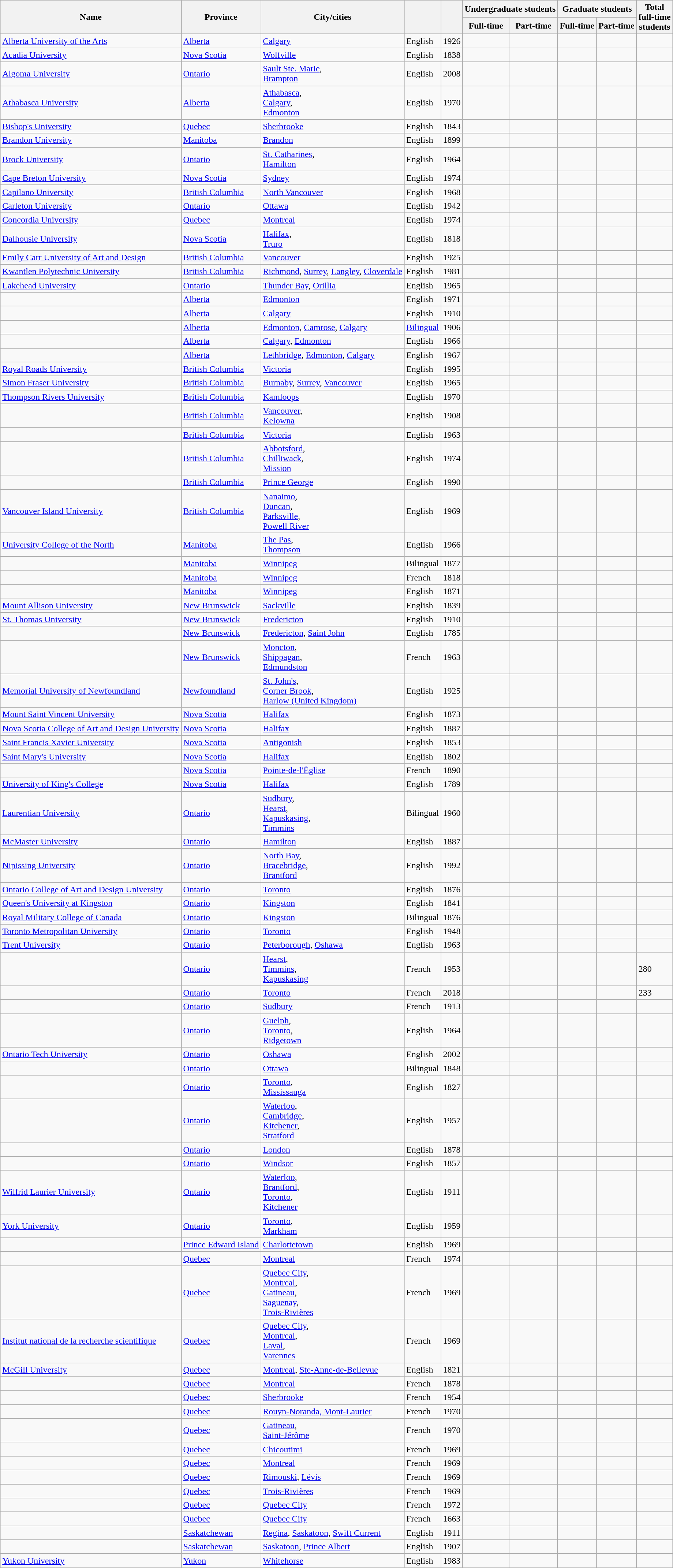<table class="wikitable sortable sticky-header-multi sort-under col6right col7right col8right col9right col10right">
<tr>
<th rowspan="2" scope="col">Name</th>
<th rowspan="2" scope="col">Province</th>
<th rowspan="2" scope="col">City/cities</th>
<th rowspan="2" scope="col"></th>
<th rowspan="2" scope="col"></th>
<th colspan="2" scope="col">Undergraduate students</th>
<th colspan="2" scope="col">Graduate students</th>
<th rowspan="2" scope="col">Total<br>full-time<br>students</th>
</tr>
<tr>
<th>Full-time</th>
<th>Part-time</th>
<th>Full-time</th>
<th>Part-time</th>
</tr>
<tr>
<td><a href='#'>Alberta University of the Arts</a></td>
<td><a href='#'>Alberta</a></td>
<td><a href='#'>Calgary</a></td>
<td>English</td>
<td>1926</td>
<td></td>
<td></td>
<td></td>
<td></td>
<td></td>
</tr>
<tr>
<td><a href='#'>Acadia University</a></td>
<td><a href='#'>Nova Scotia</a></td>
<td><a href='#'>Wolfville</a></td>
<td>English</td>
<td>1838</td>
<td></td>
<td></td>
<td></td>
<td></td>
<td></td>
</tr>
<tr>
<td><a href='#'>Algoma University</a></td>
<td><a href='#'>Ontario</a></td>
<td><a href='#'>Sault Ste. Marie</a>,<br><a href='#'>Brampton</a></td>
<td>English</td>
<td>2008</td>
<td></td>
<td></td>
<td></td>
<td></td>
<td></td>
</tr>
<tr>
<td><a href='#'>Athabasca University</a></td>
<td><a href='#'>Alberta</a></td>
<td><a href='#'>Athabasca</a>,<br><a href='#'>Calgary</a>,<br><a href='#'>Edmonton</a></td>
<td>English</td>
<td>1970</td>
<td></td>
<td></td>
<td></td>
<td></td>
<td></td>
</tr>
<tr>
<td><a href='#'>Bishop's University</a></td>
<td><a href='#'>Quebec</a></td>
<td><a href='#'>Sherbrooke</a></td>
<td>English</td>
<td>1843</td>
<td></td>
<td></td>
<td></td>
<td></td>
<td></td>
</tr>
<tr>
<td><a href='#'>Brandon University</a></td>
<td><a href='#'>Manitoba</a></td>
<td><a href='#'>Brandon</a></td>
<td>English</td>
<td>1899</td>
<td></td>
<td></td>
<td></td>
<td></td>
<td></td>
</tr>
<tr>
<td><a href='#'>Brock University</a></td>
<td><a href='#'>Ontario</a></td>
<td><a href='#'>St. Catharines</a>,<br><a href='#'>Hamilton</a></td>
<td>English</td>
<td>1964</td>
<td></td>
<td></td>
<td></td>
<td></td>
<td></td>
</tr>
<tr>
<td><a href='#'>Cape Breton University</a></td>
<td><a href='#'>Nova Scotia</a></td>
<td><a href='#'>Sydney</a></td>
<td>English</td>
<td>1974</td>
<td></td>
<td></td>
<td></td>
<td></td>
<td></td>
</tr>
<tr>
<td><a href='#'>Capilano University</a></td>
<td><a href='#'>British Columbia</a></td>
<td><a href='#'>North Vancouver</a></td>
<td>English</td>
<td>1968</td>
<td></td>
<td></td>
<td></td>
<td></td>
<td></td>
</tr>
<tr>
<td><a href='#'>Carleton University</a></td>
<td><a href='#'>Ontario</a></td>
<td><a href='#'>Ottawa</a></td>
<td>English</td>
<td>1942</td>
<td></td>
<td></td>
<td></td>
<td></td>
<td></td>
</tr>
<tr>
<td><a href='#'>Concordia University</a></td>
<td><a href='#'>Quebec</a></td>
<td><a href='#'>Montreal</a></td>
<td>English</td>
<td>1974</td>
<td></td>
<td></td>
<td></td>
<td></td>
<td></td>
</tr>
<tr>
<td><a href='#'>Dalhousie University</a></td>
<td><a href='#'>Nova Scotia</a></td>
<td><a href='#'>Halifax</a>,<br><a href='#'>Truro</a></td>
<td>English</td>
<td>1818</td>
<td></td>
<td></td>
<td></td>
<td></td>
<td></td>
</tr>
<tr>
<td><a href='#'>Emily Carr University of Art and Design</a></td>
<td><a href='#'>British Columbia</a></td>
<td><a href='#'>Vancouver</a></td>
<td>English</td>
<td>1925</td>
<td></td>
<td></td>
<td></td>
<td></td>
<td></td>
</tr>
<tr>
<td><a href='#'>Kwantlen Polytechnic University</a></td>
<td><a href='#'>British Columbia</a></td>
<td><a href='#'>Richmond</a>, <a href='#'>Surrey</a>, <a href='#'>Langley</a>, <a href='#'>Cloverdale</a></td>
<td>English</td>
<td>1981</td>
<td></td>
<td></td>
<td></td>
<td></td>
<td></td>
</tr>
<tr>
<td><a href='#'>Lakehead University</a></td>
<td><a href='#'>Ontario</a></td>
<td><a href='#'>Thunder Bay</a>, <a href='#'>Orillia</a></td>
<td>English</td>
<td>1965</td>
<td></td>
<td></td>
<td></td>
<td></td>
<td></td>
</tr>
<tr>
<td></td>
<td><a href='#'>Alberta</a></td>
<td><a href='#'>Edmonton</a></td>
<td>English</td>
<td>1971</td>
<td></td>
<td></td>
<td></td>
<td></td>
<td></td>
</tr>
<tr>
<td></td>
<td><a href='#'>Alberta</a></td>
<td><a href='#'>Calgary</a></td>
<td>English</td>
<td>1910</td>
<td></td>
<td></td>
<td></td>
<td></td>
<td></td>
</tr>
<tr>
<td></td>
<td><a href='#'>Alberta</a></td>
<td><a href='#'>Edmonton</a>, <a href='#'>Camrose</a>, <a href='#'>Calgary</a></td>
<td><a href='#'>Bilingual</a></td>
<td>1906</td>
<td></td>
<td></td>
<td></td>
<td></td>
<td></td>
</tr>
<tr>
<td></td>
<td><a href='#'>Alberta</a></td>
<td><a href='#'>Calgary</a>, <a href='#'>Edmonton</a></td>
<td>English</td>
<td>1966</td>
<td></td>
<td></td>
<td></td>
<td></td>
<td></td>
</tr>
<tr>
<td></td>
<td><a href='#'>Alberta</a></td>
<td><a href='#'>Lethbridge</a>, <a href='#'>Edmonton</a>, <a href='#'>Calgary</a></td>
<td>English</td>
<td>1967</td>
<td></td>
<td></td>
<td></td>
<td></td>
<td></td>
</tr>
<tr>
<td><a href='#'>Royal Roads University</a></td>
<td><a href='#'>British Columbia</a></td>
<td><a href='#'>Victoria</a></td>
<td>English</td>
<td>1995</td>
<td></td>
<td></td>
<td></td>
<td></td>
<td></td>
</tr>
<tr>
<td><a href='#'>Simon Fraser University</a></td>
<td><a href='#'>British Columbia</a></td>
<td><a href='#'>Burnaby</a>, <a href='#'>Surrey</a>, <a href='#'>Vancouver</a></td>
<td>English</td>
<td>1965</td>
<td></td>
<td></td>
<td></td>
<td></td>
<td></td>
</tr>
<tr>
<td><a href='#'>Thompson Rivers University</a></td>
<td><a href='#'>British Columbia</a></td>
<td><a href='#'>Kamloops</a></td>
<td>English</td>
<td>1970</td>
<td></td>
<td></td>
<td></td>
<td></td>
<td></td>
</tr>
<tr>
<td></td>
<td><a href='#'>British Columbia</a></td>
<td><a href='#'>Vancouver</a>,<br><a href='#'>Kelowna</a></td>
<td>English</td>
<td>1908</td>
<td></td>
<td></td>
<td></td>
<td></td>
<td></td>
</tr>
<tr>
<td></td>
<td><a href='#'>British Columbia</a></td>
<td><a href='#'>Victoria</a></td>
<td>English</td>
<td>1963</td>
<td></td>
<td></td>
<td></td>
<td></td>
<td></td>
</tr>
<tr>
<td></td>
<td><a href='#'>British Columbia</a></td>
<td><a href='#'>Abbotsford</a>,<br><a href='#'>Chilliwack</a>,<br><a href='#'>Mission</a></td>
<td>English</td>
<td>1974</td>
<td></td>
<td></td>
<td></td>
<td></td>
<td></td>
</tr>
<tr>
<td></td>
<td><a href='#'>British Columbia</a></td>
<td><a href='#'>Prince George</a></td>
<td>English</td>
<td>1990</td>
<td></td>
<td></td>
<td></td>
<td></td>
<td></td>
</tr>
<tr>
<td><a href='#'>Vancouver Island University</a></td>
<td><a href='#'>British Columbia</a></td>
<td><a href='#'>Nanaimo</a>,<br><a href='#'>Duncan</a>,<br><a href='#'>Parksville</a>,<br><a href='#'>Powell River</a></td>
<td>English</td>
<td>1969</td>
<td></td>
<td></td>
<td></td>
<td></td>
<td></td>
</tr>
<tr>
<td><a href='#'>University College of the North</a></td>
<td><a href='#'>Manitoba</a></td>
<td><a href='#'>The Pas</a>,<br><a href='#'>Thompson</a></td>
<td>English</td>
<td>1966</td>
<td></td>
<td></td>
<td></td>
<td></td>
<td></td>
</tr>
<tr>
<td></td>
<td><a href='#'>Manitoba</a></td>
<td><a href='#'>Winnipeg</a></td>
<td>Bilingual</td>
<td>1877</td>
<td></td>
<td></td>
<td></td>
<td></td>
<td></td>
</tr>
<tr>
<td></td>
<td><a href='#'>Manitoba</a></td>
<td><a href='#'>Winnipeg</a></td>
<td>French</td>
<td>1818</td>
<td></td>
<td></td>
<td></td>
<td></td>
<td></td>
</tr>
<tr>
<td></td>
<td><a href='#'>Manitoba</a></td>
<td><a href='#'>Winnipeg</a></td>
<td>English</td>
<td>1871</td>
<td></td>
<td></td>
<td></td>
<td></td>
<td></td>
</tr>
<tr>
<td><a href='#'>Mount Allison University</a></td>
<td><a href='#'>New Brunswick</a></td>
<td><a href='#'>Sackville</a></td>
<td>English</td>
<td>1839</td>
<td></td>
<td></td>
<td></td>
<td></td>
<td></td>
</tr>
<tr>
<td><a href='#'>St. Thomas University</a></td>
<td><a href='#'>New Brunswick</a></td>
<td><a href='#'>Fredericton</a></td>
<td>English</td>
<td>1910</td>
<td></td>
<td></td>
<td></td>
<td></td>
<td></td>
</tr>
<tr>
<td></td>
<td><a href='#'>New Brunswick</a></td>
<td><a href='#'>Fredericton</a>, <a href='#'>Saint John</a></td>
<td>English</td>
<td>1785</td>
<td></td>
<td></td>
<td></td>
<td></td>
<td></td>
</tr>
<tr>
<td></td>
<td><a href='#'>New Brunswick</a></td>
<td><a href='#'>Moncton</a>,<br><a href='#'>Shippagan</a>,<br><a href='#'>Edmundston</a></td>
<td>French</td>
<td>1963</td>
<td></td>
<td></td>
<td></td>
<td></td>
<td></td>
</tr>
<tr>
<td><a href='#'>Memorial University of Newfoundland</a></td>
<td><a href='#'>Newfoundland</a></td>
<td><a href='#'>St. John's</a>,<br><a href='#'>Corner Brook</a>,<br><a href='#'>Harlow (United Kingdom)</a></td>
<td>English</td>
<td>1925</td>
<td></td>
<td></td>
<td></td>
<td></td>
<td></td>
</tr>
<tr>
<td><a href='#'>Mount Saint Vincent University</a></td>
<td><a href='#'>Nova Scotia</a></td>
<td><a href='#'>Halifax</a></td>
<td>English</td>
<td>1873</td>
<td></td>
<td></td>
<td></td>
<td></td>
<td></td>
</tr>
<tr>
<td><a href='#'>Nova Scotia College of Art and Design University</a></td>
<td><a href='#'>Nova Scotia</a></td>
<td><a href='#'>Halifax</a></td>
<td>English</td>
<td>1887</td>
<td></td>
<td></td>
<td></td>
<td></td>
<td></td>
</tr>
<tr>
<td><a href='#'>Saint Francis Xavier University</a></td>
<td><a href='#'>Nova Scotia</a></td>
<td><a href='#'>Antigonish</a></td>
<td>English</td>
<td>1853</td>
<td></td>
<td></td>
<td></td>
<td></td>
<td></td>
</tr>
<tr>
<td><a href='#'>Saint Mary's University</a></td>
<td><a href='#'>Nova Scotia</a></td>
<td><a href='#'>Halifax</a></td>
<td>English</td>
<td>1802</td>
<td></td>
<td></td>
<td></td>
<td></td>
<td></td>
</tr>
<tr>
<td></td>
<td><a href='#'>Nova Scotia</a></td>
<td><a href='#'>Pointe-de-l'Église</a></td>
<td>French</td>
<td>1890</td>
<td></td>
<td></td>
<td></td>
<td></td>
<td></td>
</tr>
<tr>
<td><a href='#'>University of King's College</a></td>
<td><a href='#'>Nova Scotia</a></td>
<td><a href='#'>Halifax</a></td>
<td>English</td>
<td>1789</td>
<td></td>
<td></td>
<td></td>
<td></td>
<td></td>
</tr>
<tr>
<td><a href='#'>Laurentian University</a></td>
<td><a href='#'>Ontario</a></td>
<td><a href='#'>Sudbury</a>,<br><a href='#'>Hearst</a>,<br><a href='#'>Kapuskasing</a>,<br><a href='#'>Timmins</a></td>
<td>Bilingual</td>
<td>1960</td>
<td></td>
<td></td>
<td></td>
<td></td>
<td></td>
</tr>
<tr>
<td><a href='#'>McMaster University</a></td>
<td><a href='#'>Ontario</a></td>
<td><a href='#'>Hamilton</a></td>
<td>English</td>
<td>1887</td>
<td></td>
<td></td>
<td></td>
<td></td>
<td></td>
</tr>
<tr>
<td><a href='#'>Nipissing University</a></td>
<td><a href='#'>Ontario</a></td>
<td><a href='#'>North Bay</a>,<br><a href='#'>Bracebridge</a>,<br><a href='#'>Brantford</a></td>
<td>English</td>
<td>1992</td>
<td></td>
<td></td>
<td></td>
<td></td>
<td></td>
</tr>
<tr>
<td><a href='#'>Ontario College of Art and Design University</a></td>
<td><a href='#'>Ontario</a></td>
<td><a href='#'>Toronto</a></td>
<td>English</td>
<td>1876</td>
<td></td>
<td></td>
<td></td>
<td></td>
<td></td>
</tr>
<tr>
<td><a href='#'>Queen's University at Kingston</a></td>
<td><a href='#'>Ontario</a></td>
<td><a href='#'>Kingston</a></td>
<td>English</td>
<td>1841</td>
<td></td>
<td></td>
<td></td>
<td></td>
<td></td>
</tr>
<tr>
<td><a href='#'>Royal Military College of Canada</a></td>
<td><a href='#'>Ontario</a></td>
<td><a href='#'>Kingston</a></td>
<td>Bilingual</td>
<td>1876</td>
<td></td>
<td></td>
<td></td>
<td></td>
<td></td>
</tr>
<tr>
<td><a href='#'>Toronto Metropolitan University</a></td>
<td><a href='#'>Ontario</a></td>
<td><a href='#'>Toronto</a></td>
<td>English</td>
<td>1948</td>
<td></td>
<td></td>
<td></td>
<td></td>
<td></td>
</tr>
<tr>
<td><a href='#'>Trent University</a></td>
<td><a href='#'>Ontario</a></td>
<td><a href='#'>Peterborough</a>, <a href='#'>Oshawa</a></td>
<td>English</td>
<td>1963</td>
<td></td>
<td></td>
<td></td>
<td></td>
<td></td>
</tr>
<tr>
<td></td>
<td><a href='#'>Ontario</a></td>
<td><a href='#'>Hearst</a>,<br><a href='#'>Timmins</a>,<br><a href='#'>Kapuskasing</a></td>
<td>French</td>
<td>1953</td>
<td></td>
<td></td>
<td></td>
<td></td>
<td>280</td>
</tr>
<tr>
<td></td>
<td><a href='#'>Ontario</a></td>
<td><a href='#'>Toronto</a></td>
<td>French</td>
<td>2018</td>
<td></td>
<td></td>
<td></td>
<td></td>
<td>233</td>
</tr>
<tr>
<td></td>
<td><a href='#'>Ontario</a></td>
<td><a href='#'>Sudbury</a></td>
<td>French</td>
<td>1913</td>
<td></td>
<td></td>
<td></td>
<td></td>
<td></td>
</tr>
<tr>
<td></td>
<td><a href='#'>Ontario</a></td>
<td><a href='#'>Guelph</a>,<br><a href='#'>Toronto</a>,<br><a href='#'>Ridgetown</a></td>
<td>English</td>
<td>1964</td>
<td></td>
<td></td>
<td></td>
<td></td>
<td></td>
</tr>
<tr>
<td><a href='#'>Ontario Tech University</a></td>
<td><a href='#'>Ontario</a></td>
<td><a href='#'>Oshawa</a></td>
<td>English</td>
<td>2002</td>
<td></td>
<td></td>
<td></td>
<td></td>
<td></td>
</tr>
<tr>
<td></td>
<td><a href='#'>Ontario</a></td>
<td><a href='#'>Ottawa</a></td>
<td>Bilingual</td>
<td>1848</td>
<td></td>
<td></td>
<td></td>
<td></td>
<td></td>
</tr>
<tr>
<td></td>
<td><a href='#'>Ontario</a></td>
<td><a href='#'>Toronto</a>,<br><a href='#'>Mississauga</a></td>
<td>English</td>
<td>1827</td>
<td></td>
<td></td>
<td></td>
<td></td>
<td></td>
</tr>
<tr>
<td></td>
<td><a href='#'>Ontario</a></td>
<td><a href='#'>Waterloo</a>,<br><a href='#'>Cambridge</a>,<br><a href='#'>Kitchener</a>,<br><a href='#'>Stratford</a></td>
<td>English</td>
<td>1957</td>
<td></td>
<td></td>
<td></td>
<td></td>
<td></td>
</tr>
<tr>
<td></td>
<td><a href='#'>Ontario</a></td>
<td><a href='#'>London</a></td>
<td>English</td>
<td>1878</td>
<td></td>
<td></td>
<td></td>
<td></td>
<td></td>
</tr>
<tr>
<td></td>
<td><a href='#'>Ontario</a></td>
<td><a href='#'>Windsor</a></td>
<td>English</td>
<td>1857</td>
<td></td>
<td></td>
<td></td>
<td></td>
<td></td>
</tr>
<tr>
<td><a href='#'>Wilfrid Laurier University</a></td>
<td><a href='#'>Ontario</a></td>
<td><a href='#'>Waterloo</a>,<br><a href='#'>Brantford</a>,<br><a href='#'>Toronto</a>,<br><a href='#'>Kitchener</a></td>
<td>English</td>
<td>1911</td>
<td></td>
<td></td>
<td></td>
<td></td>
<td></td>
</tr>
<tr>
<td><a href='#'>York University</a></td>
<td><a href='#'>Ontario</a></td>
<td><a href='#'>Toronto</a>,<br><a href='#'>Markham</a></td>
<td>English</td>
<td>1959</td>
<td></td>
<td></td>
<td></td>
<td></td>
<td></td>
</tr>
<tr>
<td></td>
<td><a href='#'>Prince Edward Island</a></td>
<td><a href='#'>Charlottetown</a></td>
<td>English</td>
<td>1969</td>
<td></td>
<td></td>
<td></td>
<td></td>
<td></td>
</tr>
<tr>
<td></td>
<td><a href='#'>Quebec</a></td>
<td><a href='#'>Montreal</a></td>
<td>French</td>
<td>1974</td>
<td></td>
<td></td>
<td></td>
<td></td>
<td></td>
</tr>
<tr>
<td></td>
<td><a href='#'>Quebec</a></td>
<td><a href='#'>Quebec City</a>,<br><a href='#'>Montreal</a>,<br><a href='#'>Gatineau</a>,<br><a href='#'>Saguenay</a>,<br><a href='#'>Trois-Rivières</a></td>
<td>French</td>
<td>1969</td>
<td></td>
<td></td>
<td></td>
<td></td>
<td></td>
</tr>
<tr>
<td><a href='#'>Institut national de la recherche scientifique</a></td>
<td><a href='#'>Quebec</a></td>
<td><a href='#'>Quebec City</a>,<br><a href='#'>Montreal</a>,<br><a href='#'>Laval</a>,<br><a href='#'>Varennes</a></td>
<td>French</td>
<td>1969</td>
<td></td>
<td></td>
<td></td>
<td></td>
<td></td>
</tr>
<tr>
<td><a href='#'>McGill University</a></td>
<td><a href='#'>Quebec</a></td>
<td><a href='#'>Montreal</a>, <a href='#'>Ste-Anne-de-Bellevue</a></td>
<td>English</td>
<td>1821</td>
<td></td>
<td></td>
<td></td>
<td></td>
<td></td>
</tr>
<tr>
<td></td>
<td><a href='#'>Quebec</a></td>
<td><a href='#'>Montreal</a></td>
<td>French</td>
<td>1878</td>
<td></td>
<td></td>
<td></td>
<td></td>
<td></td>
</tr>
<tr>
<td></td>
<td><a href='#'>Quebec</a></td>
<td><a href='#'>Sherbrooke</a></td>
<td>French</td>
<td>1954</td>
<td></td>
<td></td>
<td></td>
<td></td>
<td></td>
</tr>
<tr>
<td></td>
<td><a href='#'>Quebec</a></td>
<td><a href='#'>Rouyn-Noranda, Mont-Laurier</a></td>
<td>French</td>
<td>1970</td>
<td></td>
<td></td>
<td></td>
<td></td>
<td></td>
</tr>
<tr>
<td></td>
<td><a href='#'>Quebec</a></td>
<td><a href='#'>Gatineau</a>,<br><a href='#'>Saint-Jérôme</a></td>
<td>French</td>
<td>1970</td>
<td></td>
<td></td>
<td></td>
<td></td>
<td></td>
</tr>
<tr>
<td></td>
<td><a href='#'>Quebec</a></td>
<td><a href='#'>Chicoutimi</a></td>
<td>French</td>
<td>1969</td>
<td></td>
<td></td>
<td></td>
<td></td>
<td></td>
</tr>
<tr>
<td></td>
<td><a href='#'>Quebec</a></td>
<td><a href='#'>Montreal</a></td>
<td>French</td>
<td>1969</td>
<td></td>
<td></td>
<td></td>
<td></td>
<td></td>
</tr>
<tr>
<td></td>
<td><a href='#'>Quebec</a></td>
<td><a href='#'>Rimouski</a>, <a href='#'>Lévis</a></td>
<td>French</td>
<td>1969</td>
<td></td>
<td></td>
<td></td>
<td></td>
<td></td>
</tr>
<tr>
<td></td>
<td><a href='#'>Quebec</a></td>
<td><a href='#'>Trois-Rivières</a></td>
<td>French</td>
<td>1969</td>
<td></td>
<td></td>
<td></td>
<td></td>
<td></td>
</tr>
<tr>
<td></td>
<td><a href='#'>Quebec</a></td>
<td><a href='#'>Quebec City</a></td>
<td>French</td>
<td>1972</td>
<td></td>
<td></td>
<td></td>
<td></td>
<td></td>
</tr>
<tr>
<td></td>
<td><a href='#'>Quebec</a></td>
<td><a href='#'>Quebec City</a></td>
<td>French</td>
<td>1663</td>
<td></td>
<td></td>
<td></td>
<td></td>
<td></td>
</tr>
<tr>
<td></td>
<td><a href='#'>Saskatchewan</a></td>
<td><a href='#'>Regina</a>, <a href='#'>Saskatoon</a>, <a href='#'>Swift Current</a></td>
<td>English</td>
<td>1911</td>
<td></td>
<td></td>
<td></td>
<td></td>
<td></td>
</tr>
<tr>
<td></td>
<td><a href='#'>Saskatchewan</a></td>
<td><a href='#'>Saskatoon</a>, <a href='#'>Prince Albert</a></td>
<td>English</td>
<td>1907</td>
<td></td>
<td></td>
<td></td>
<td></td>
<td></td>
</tr>
<tr>
<td><a href='#'>Yukon University</a></td>
<td><a href='#'>Yukon</a></td>
<td><a href='#'>Whitehorse</a></td>
<td>English</td>
<td>1983</td>
<td></td>
<td></td>
<td></td>
<td></td>
<td></td>
</tr>
</table>
